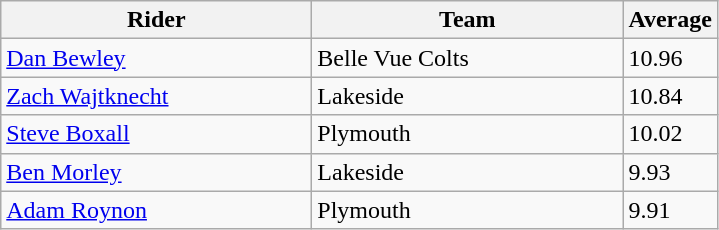<table class="wikitable" style="font-size: 100%">
<tr>
<th width=200>Rider</th>
<th width=200>Team</th>
<th width=40>Average</th>
</tr>
<tr>
<td align="left"><a href='#'>Dan Bewley</a></td>
<td>Belle Vue Colts</td>
<td>10.96</td>
</tr>
<tr>
<td align="left"><a href='#'>Zach Wajtknecht</a></td>
<td>Lakeside</td>
<td>10.84</td>
</tr>
<tr>
<td align="left"><a href='#'>Steve Boxall</a></td>
<td>Plymouth</td>
<td>10.02</td>
</tr>
<tr>
<td align="left"><a href='#'>Ben Morley</a></td>
<td>Lakeside</td>
<td>9.93</td>
</tr>
<tr>
<td align="left"><a href='#'>Adam Roynon</a></td>
<td>Plymouth</td>
<td>9.91</td>
</tr>
</table>
